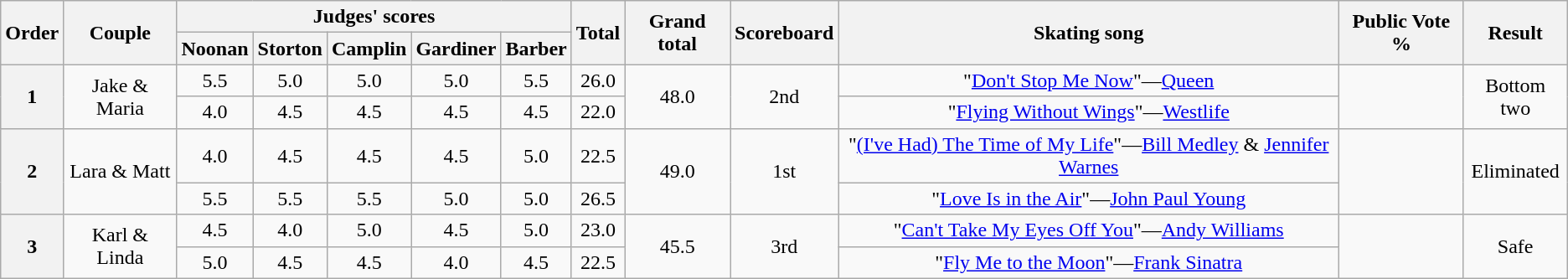<table class="wikitable plainrowheaders" style="text-align:center;">
<tr>
<th scope="col" rowspan="2">Order</th>
<th scope="col" rowspan="2">Couple</th>
<th scope="col" colspan="5">Judges' scores</th>
<th scope="col" rowspan="2">Total</th>
<th scope="col" rowspan="2">Grand total</th>
<th scope="col" rowspan="2">Scoreboard</th>
<th scope="col" rowspan="2">Skating song</th>
<th scope="col" rowspan="2">Public Vote %</th>
<th scope="col" rowspan="2">Result</th>
</tr>
<tr>
<th scope="col">Noonan</th>
<th>Storton</th>
<th>Camplin</th>
<th>Gardiner</th>
<th>Barber</th>
</tr>
<tr>
<th rowspan="2" scope="col">1</th>
<td rowspan=2>Jake & Maria</td>
<td>5.5</td>
<td>5.0</td>
<td>5.0</td>
<td>5.0</td>
<td>5.5</td>
<td>26.0</td>
<td rowspan="2">48.0</td>
<td rowspan="2">2nd</td>
<td>"<a href='#'>Don't Stop Me Now</a>"—<a href='#'>Queen</a></td>
<td rowspan=2></td>
<td rowspan=2>Bottom two</td>
</tr>
<tr>
<td>4.0</td>
<td>4.5</td>
<td>4.5</td>
<td>4.5</td>
<td>4.5</td>
<td>22.0</td>
<td>"<a href='#'>Flying Without Wings</a>"—<a href='#'>Westlife</a></td>
</tr>
<tr>
<th rowspan="2" scope="col">2</th>
<td rowspan=2>Lara & Matt</td>
<td>4.0</td>
<td>4.5</td>
<td>4.5</td>
<td>4.5</td>
<td>5.0</td>
<td>22.5</td>
<td rowspan="2">49.0</td>
<td rowspan="2">1st</td>
<td>"<a href='#'>(I've Had) The Time of My Life</a>"—<a href='#'>Bill Medley</a> & <a href='#'>Jennifer Warnes</a></td>
<td rowspan=2></td>
<td rowspan=2>Eliminated</td>
</tr>
<tr>
<td>5.5</td>
<td>5.5</td>
<td>5.5</td>
<td>5.0</td>
<td>5.0</td>
<td>26.5</td>
<td>"<a href='#'>Love Is in the Air</a>"—<a href='#'>John Paul Young</a></td>
</tr>
<tr>
<th rowspan="2" scope="col">3</th>
<td rowspan=2>Karl & Linda</td>
<td>4.5</td>
<td>4.0</td>
<td>5.0</td>
<td>4.5</td>
<td>5.0</td>
<td>23.0</td>
<td rowspan="2">45.5</td>
<td rowspan="2">3rd</td>
<td>"<a href='#'>Can't Take My Eyes Off You</a>"—<a href='#'>Andy Williams</a></td>
<td rowspan=2></td>
<td rowspan=2>Safe</td>
</tr>
<tr>
<td>5.0</td>
<td>4.5</td>
<td>4.5</td>
<td>4.0</td>
<td>4.5</td>
<td>22.5</td>
<td>"<a href='#'>Fly Me to the Moon</a>"—<a href='#'>Frank Sinatra</a></td>
</tr>
</table>
